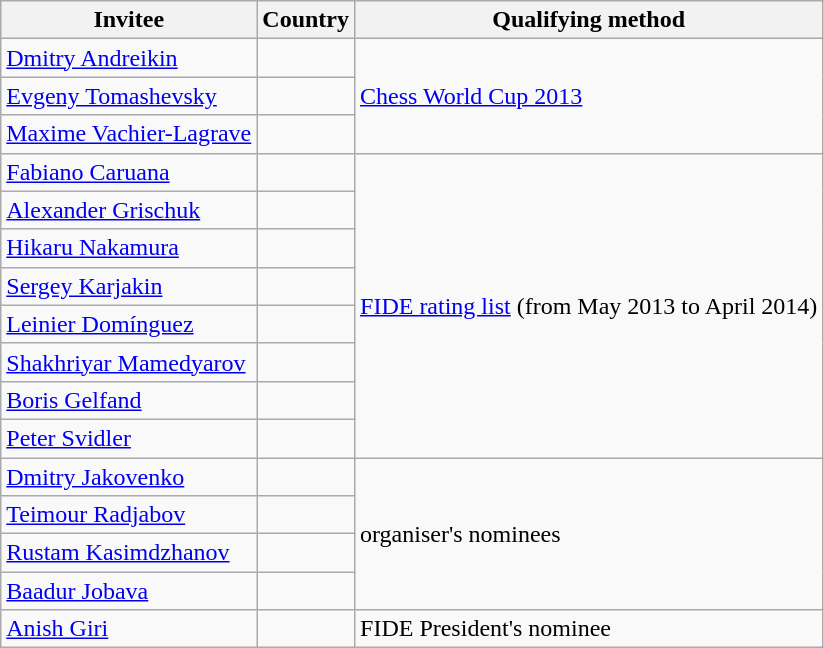<table class="wikitable">
<tr>
<th>Invitee</th>
<th>Country</th>
<th>Qualifying method</th>
</tr>
<tr>
<td><a href='#'>Dmitry Andreikin</a></td>
<td></td>
<td rowspan=3><a href='#'>Chess World Cup 2013</a></td>
</tr>
<tr>
<td><a href='#'>Evgeny Tomashevsky</a></td>
<td></td>
</tr>
<tr>
<td><a href='#'>Maxime Vachier-Lagrave</a></td>
<td></td>
</tr>
<tr>
<td><a href='#'>Fabiano Caruana</a></td>
<td></td>
<td rowspan=8><a href='#'>FIDE rating list</a> (from May 2013 to April 2014)</td>
</tr>
<tr>
<td><a href='#'>Alexander Grischuk</a></td>
<td></td>
</tr>
<tr>
<td><a href='#'>Hikaru Nakamura</a></td>
<td></td>
</tr>
<tr>
<td><a href='#'>Sergey Karjakin</a></td>
<td></td>
</tr>
<tr>
<td><a href='#'>Leinier Domínguez</a></td>
<td></td>
</tr>
<tr>
<td><a href='#'>Shakhriyar Mamedyarov</a></td>
<td></td>
</tr>
<tr>
<td><a href='#'>Boris Gelfand</a></td>
<td></td>
</tr>
<tr>
<td><a href='#'>Peter Svidler</a></td>
<td></td>
</tr>
<tr>
<td><a href='#'>Dmitry Jakovenko</a></td>
<td></td>
<td rowspan=4>organiser's nominees</td>
</tr>
<tr>
<td><a href='#'>Teimour Radjabov</a></td>
<td></td>
</tr>
<tr>
<td><a href='#'>Rustam Kasimdzhanov</a></td>
<td></td>
</tr>
<tr>
<td><a href='#'>Baadur Jobava</a></td>
<td></td>
</tr>
<tr>
<td><a href='#'>Anish Giri</a></td>
<td></td>
<td>FIDE President's nominee</td>
</tr>
</table>
